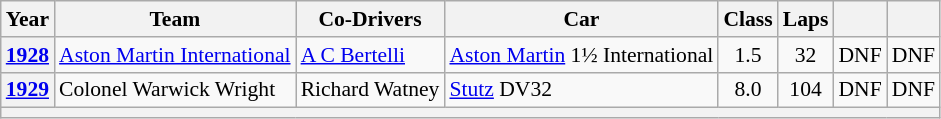<table class="wikitable" style="text-align:center; font-size:90%">
<tr>
<th>Year</th>
<th>Team</th>
<th>Co-Drivers</th>
<th>Car</th>
<th>Class</th>
<th>Laps</th>
<th></th>
<th></th>
</tr>
<tr>
<th><a href='#'>1928</a></th>
<td align="left"> <a href='#'>Aston Martin International</a></td>
<td align="left"> <a href='#'>A C Bertelli</a></td>
<td align="left"><a href='#'>Aston Martin</a> 1½ International</td>
<td>1.5</td>
<td>32</td>
<td>DNF</td>
<td>DNF</td>
</tr>
<tr>
<th><a href='#'>1929</a></th>
<td align="left"> Colonel Warwick Wright</td>
<td align="left"> Richard Watney</td>
<td align="left"><a href='#'>Stutz</a> DV32</td>
<td>8.0</td>
<td>104</td>
<td>DNF</td>
<td>DNF</td>
</tr>
<tr>
<th colspan="8"></th>
</tr>
</table>
